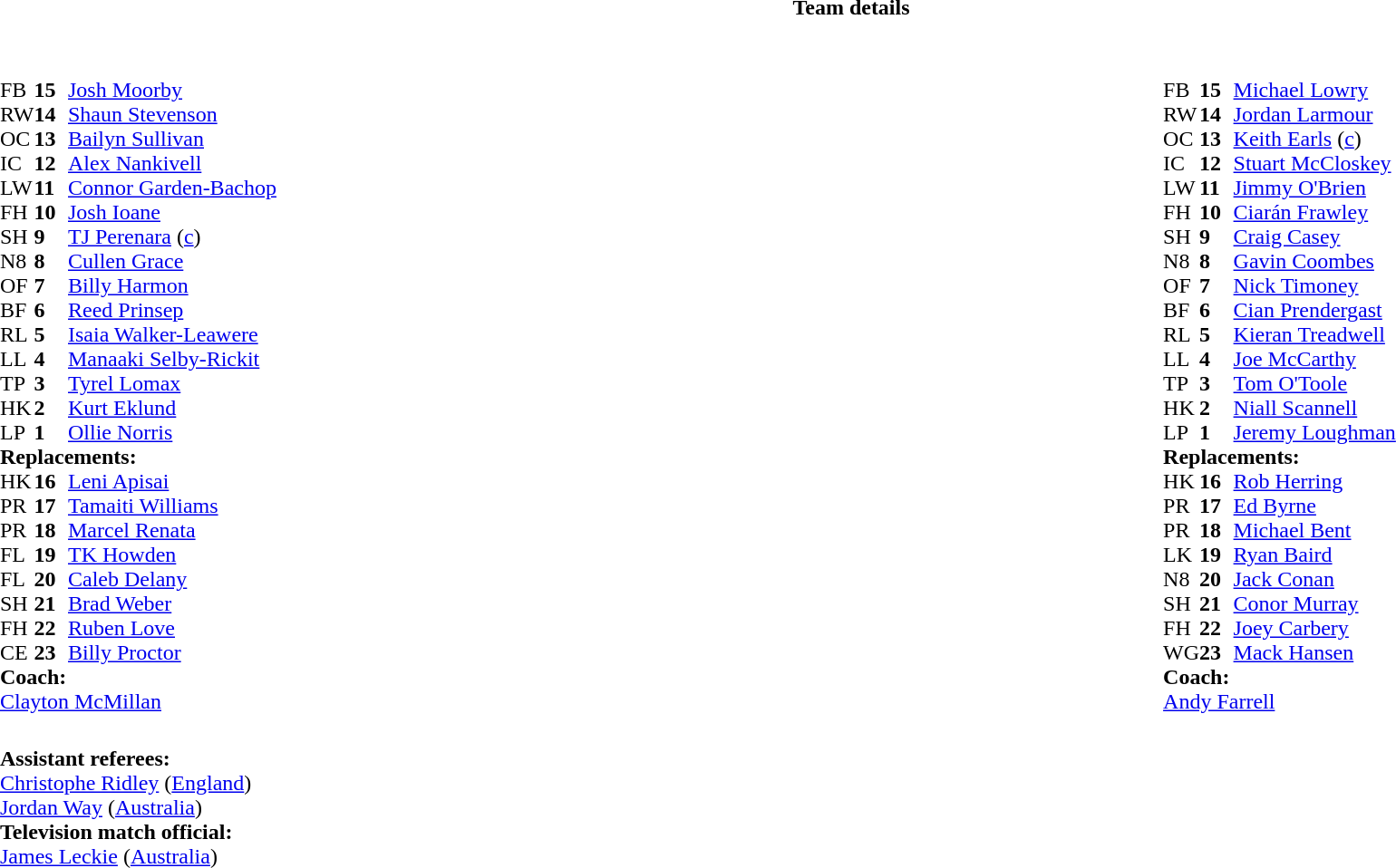<table border="0" style="width:100%;" class="collapsible collapsed">
<tr>
<th>Team details</th>
</tr>
<tr>
<td><br><table style="width:100%;">
<tr>
<td style="vertical-align:top; width:50%;"><br><table style="font-size: 100%" cellspacing="0" cellpadding="0">
<tr>
<th width="25"></th>
<th width="25"></th>
</tr>
<tr>
<td>FB</td>
<td><strong>15</strong></td>
<td><a href='#'>Josh Moorby</a></td>
<td></td>
<td></td>
</tr>
<tr>
<td>RW</td>
<td><strong>14</strong></td>
<td><a href='#'>Shaun Stevenson</a></td>
<td></td>
</tr>
<tr>
<td>OC</td>
<td><strong>13</strong></td>
<td><a href='#'>Bailyn Sullivan</a></td>
</tr>
<tr>
<td>IC</td>
<td><strong>12</strong></td>
<td><a href='#'>Alex Nankivell</a></td>
<td></td>
<td></td>
</tr>
<tr>
<td>LW</td>
<td><strong>11</strong></td>
<td><a href='#'>Connor Garden-Bachop</a></td>
</tr>
<tr>
<td>FH</td>
<td><strong>10</strong></td>
<td><a href='#'>Josh Ioane</a></td>
</tr>
<tr>
<td>SH</td>
<td><strong>9</strong></td>
<td><a href='#'>TJ Perenara</a> (<a href='#'>c</a>)</td>
<td></td>
<td></td>
</tr>
<tr>
<td>N8</td>
<td><strong>8</strong></td>
<td><a href='#'>Cullen Grace</a></td>
</tr>
<tr>
<td>OF</td>
<td><strong>7</strong></td>
<td><a href='#'>Billy Harmon</a></td>
</tr>
<tr>
<td>BF</td>
<td><strong>6</strong></td>
<td><a href='#'>Reed Prinsep</a></td>
<td></td>
<td></td>
</tr>
<tr>
<td>RL</td>
<td><strong>5</strong></td>
<td><a href='#'>Isaia Walker-Leawere</a></td>
</tr>
<tr>
<td>LL</td>
<td><strong>4</strong></td>
<td><a href='#'>Manaaki Selby-Rickit</a></td>
<td></td>
<td></td>
</tr>
<tr>
<td>TP</td>
<td><strong>3</strong></td>
<td><a href='#'>Tyrel Lomax</a></td>
<td></td>
<td></td>
<td></td>
</tr>
<tr>
<td>HK</td>
<td><strong>2</strong></td>
<td><a href='#'>Kurt Eklund</a></td>
<td></td>
<td></td>
</tr>
<tr>
<td>LP</td>
<td><strong>1</strong></td>
<td><a href='#'>Ollie Norris</a></td>
<td></td>
<td></td>
<td></td>
<td></td>
<td></td>
</tr>
<tr>
<td colspan="3"><strong>Replacements:</strong></td>
</tr>
<tr>
<td>HK</td>
<td><strong>16</strong></td>
<td><a href='#'>Leni Apisai</a></td>
<td></td>
<td></td>
</tr>
<tr>
<td>PR</td>
<td><strong>17</strong></td>
<td><a href='#'>Tamaiti Williams</a></td>
<td></td>
<td></td>
<td></td>
<td></td>
<td></td>
</tr>
<tr>
<td>PR</td>
<td><strong>18</strong></td>
<td><a href='#'>Marcel Renata</a></td>
<td></td>
<td></td>
<td></td>
</tr>
<tr>
<td>FL</td>
<td><strong>19</strong></td>
<td><a href='#'>TK Howden</a></td>
<td></td>
<td></td>
</tr>
<tr>
<td>FL</td>
<td><strong>20</strong></td>
<td><a href='#'>Caleb Delany</a></td>
<td></td>
<td></td>
<td></td>
<td></td>
</tr>
<tr>
<td>SH</td>
<td><strong>21</strong></td>
<td><a href='#'>Brad Weber</a></td>
<td></td>
<td></td>
</tr>
<tr>
<td>FH</td>
<td><strong>22</strong></td>
<td><a href='#'>Ruben Love</a></td>
<td></td>
<td></td>
</tr>
<tr>
<td>CE</td>
<td><strong>23</strong></td>
<td><a href='#'>Billy Proctor</a></td>
<td></td>
<td></td>
</tr>
<tr>
<td colspan="3"><strong>Coach:</strong></td>
</tr>
<tr>
<td colspan="4"> <a href='#'>Clayton McMillan</a></td>
</tr>
</table>
</td>
<td style="vertical-align:top"></td>
<td style="vertical-align:top; width:50%;"><br><table cellspacing="0" cellpadding="0" style="font-size:100%; margin:auto;">
<tr>
<th width="25"></th>
<th width="25"></th>
</tr>
<tr>
<td>FB</td>
<td><strong>15</strong></td>
<td><a href='#'>Michael Lowry</a></td>
<td></td>
<td></td>
<td></td>
</tr>
<tr>
<td>RW</td>
<td><strong>14</strong></td>
<td><a href='#'>Jordan Larmour</a></td>
<td></td>
</tr>
<tr>
<td>OC</td>
<td><strong>13</strong></td>
<td><a href='#'>Keith Earls</a> (<a href='#'>c</a>)</td>
</tr>
<tr>
<td>IC</td>
<td><strong>12</strong></td>
<td><a href='#'>Stuart McCloskey</a></td>
</tr>
<tr>
<td>LW</td>
<td><strong>11</strong></td>
<td><a href='#'>Jimmy O'Brien</a></td>
</tr>
<tr>
<td>FH</td>
<td><strong>10</strong></td>
<td><a href='#'>Ciarán Frawley</a></td>
</tr>
<tr>
<td>SH</td>
<td><strong>9</strong></td>
<td><a href='#'>Craig Casey</a></td>
</tr>
<tr>
<td>N8</td>
<td><strong>8</strong></td>
<td><a href='#'>Gavin Coombes</a></td>
</tr>
<tr>
<td>OF</td>
<td><strong>7</strong></td>
<td><a href='#'>Nick Timoney</a></td>
</tr>
<tr>
<td>BF</td>
<td><strong>6</strong></td>
<td><a href='#'>Cian Prendergast</a></td>
<td></td>
</tr>
<tr>
<td>RL</td>
<td><strong>5</strong></td>
<td><a href='#'>Kieran Treadwell</a></td>
<td></td>
<td></td>
</tr>
<tr>
<td>LL</td>
<td><strong>4</strong></td>
<td><a href='#'>Joe McCarthy</a></td>
</tr>
<tr>
<td>TP</td>
<td><strong>3</strong></td>
<td><a href='#'>Tom O'Toole</a></td>
<td></td>
<td></td>
</tr>
<tr>
<td>HK</td>
<td><strong>2</strong></td>
<td><a href='#'>Niall Scannell</a></td>
</tr>
<tr>
<td>LP</td>
<td><strong>1</strong></td>
<td><a href='#'>Jeremy Loughman</a></td>
<td></td>
<td></td>
</tr>
<tr>
<td colspan="3"><strong>Replacements:</strong></td>
</tr>
<tr>
<td>HK</td>
<td><strong>16</strong></td>
<td><a href='#'>Rob Herring</a></td>
</tr>
<tr>
<td>PR</td>
<td><strong>17</strong></td>
<td><a href='#'>Ed Byrne</a></td>
<td></td>
<td></td>
</tr>
<tr>
<td>PR</td>
<td><strong>18</strong></td>
<td><a href='#'>Michael Bent</a></td>
<td></td>
<td></td>
</tr>
<tr>
<td>LK</td>
<td><strong>19</strong></td>
<td><a href='#'>Ryan Baird</a></td>
<td></td>
<td></td>
</tr>
<tr>
<td>N8</td>
<td><strong>20</strong></td>
<td><a href='#'>Jack Conan</a></td>
</tr>
<tr>
<td>SH</td>
<td><strong>21</strong></td>
<td><a href='#'>Conor Murray</a></td>
</tr>
<tr>
<td>FH</td>
<td><strong>22</strong></td>
<td><a href='#'>Joey Carbery</a></td>
<td></td>
<td></td>
<td></td>
</tr>
<tr>
<td>WG</td>
<td><strong>23</strong></td>
<td><a href='#'>Mack Hansen</a></td>
</tr>
<tr>
<td colspan="3"><strong>Coach:</strong></td>
</tr>
<tr>
<td colspan="4"> <a href='#'>Andy Farrell</a></td>
</tr>
</table>
</td>
</tr>
</table>
<table style="width:100%">
<tr>
<td><br><strong>Assistant referees:</strong>
<br><a href='#'>Christophe Ridley</a> (<a href='#'>England</a>)
<br><a href='#'>Jordan Way</a> (<a href='#'>Australia</a>)
<br><strong>Television match official:</strong>
<br><a href='#'>James Leckie</a> (<a href='#'>Australia</a>)</td>
</tr>
</table>
</td>
</tr>
</table>
